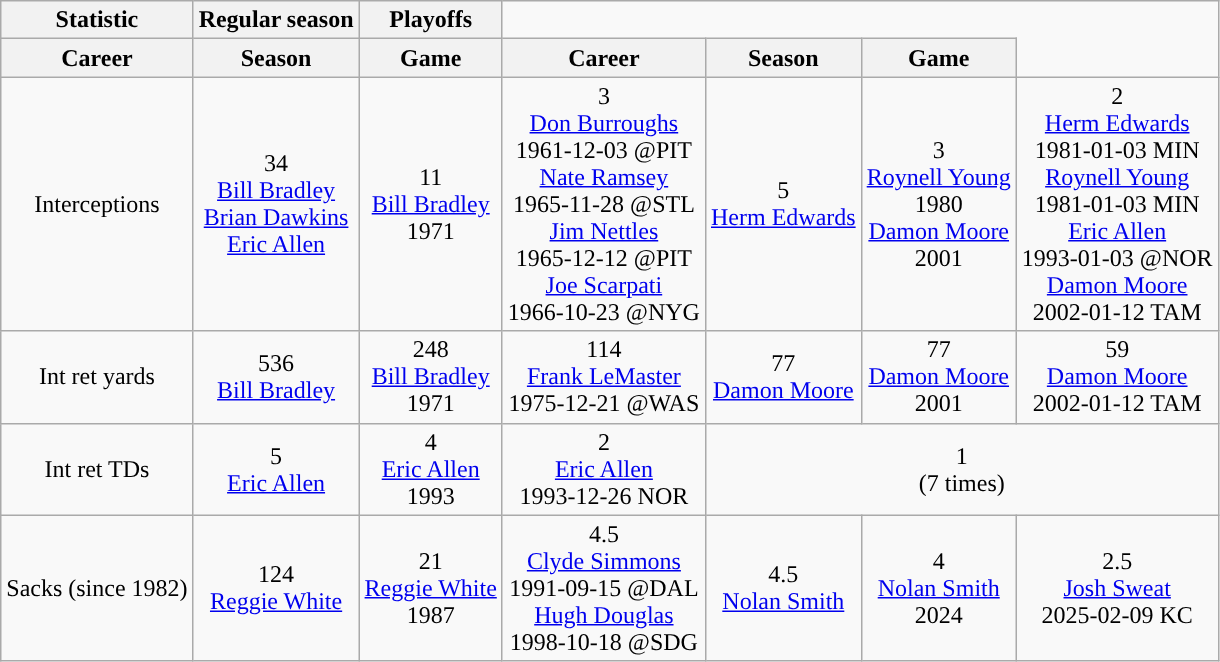<table class="wikitable" style="text-align:center">
<tr>
<th>Statistic</th>
<th>Regular season</th>
<th>Playoffs</th>
</tr>
<tr>
<th>Career</th>
<th>Season</th>
<th>Game</th>
<th>Career</th>
<th>Season</th>
<th>Game</th>
</tr>
<tr>
<td>Interceptions</td>
<td>34<br><a href='#'>Bill Bradley</a><br><a href='#'>Brian Dawkins</a><br><a href='#'>Eric Allen</a></td>
<td>11<br><a href='#'>Bill Bradley</a><br>1971</td>
<td>3<br><a href='#'>Don Burroughs</a><br>1961-12-03 @PIT<br><a href='#'>Nate Ramsey</a><br>1965-11-28 @STL<br><a href='#'>Jim Nettles</a><br>1965-12-12 @PIT<br><a href='#'>Joe Scarpati</a><br>1966-10-23 @NYG</td>
<td>5<br><a href='#'>Herm Edwards</a></td>
<td>3<br><a href='#'>Roynell Young</a><br>1980<br><a href='#'>Damon Moore</a><br>2001</td>
<td>2<br><a href='#'>Herm Edwards</a><br>1981-01-03 MIN<br><a href='#'>Roynell Young</a><br>1981-01-03 MIN<br><a href='#'>Eric Allen</a><br>1993-01-03 @NOR<br><a href='#'>Damon Moore</a><br>2002-01-12 TAM</td>
</tr>
<tr>
<td>Int ret yards</td>
<td>536<br><a href='#'>Bill Bradley</a></td>
<td>248<br><a href='#'>Bill Bradley</a><br>1971</td>
<td>114<br><a href='#'>Frank LeMaster</a><br>1975-12-21 @WAS</td>
<td>77<br><a href='#'>Damon Moore</a></td>
<td>77<br><a href='#'>Damon Moore</a><br>2001</td>
<td>59<br><a href='#'>Damon Moore</a><br>2002-01-12 TAM</td>
</tr>
<tr>
<td>Int ret TDs</td>
<td>5<br><a href='#'>Eric Allen</a></td>
<td>4<br><a href='#'>Eric Allen</a><br>1993</td>
<td>2<br><a href='#'>Eric Allen</a><br>1993-12-26 NOR</td>
<td colspan=3>1<br>(7 times)</td>
</tr>
<tr>
<td>Sacks (since 1982)</td>
<td>124<br><a href='#'>Reggie White</a></td>
<td>21<br><a href='#'>Reggie White</a><br>1987</td>
<td>4.5<br><a href='#'>Clyde Simmons</a><br>1991-09-15 @DAL<br><a href='#'>Hugh Douglas</a><br>1998-10-18 @SDG</td>
<td>4.5<br><a href='#'>Nolan Smith</a></td>
<td>4<br><a href='#'>Nolan Smith</a><br>2024</td>
<td>2.5<br><a href='#'>Josh Sweat</a><br>2025-02-09 KC</td>
</tr>
</table>
